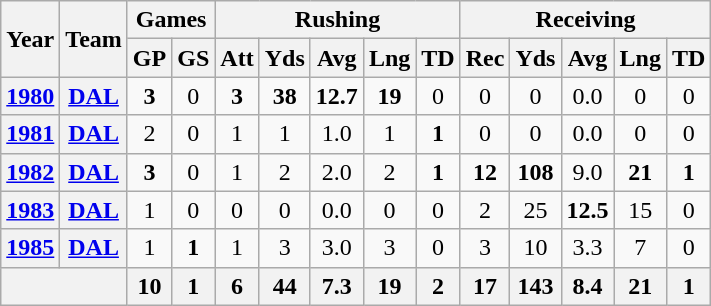<table class="wikitable" style="text-align:center;">
<tr>
<th rowspan="2">Year</th>
<th rowspan="2">Team</th>
<th colspan="2">Games</th>
<th colspan="5">Rushing</th>
<th colspan="5">Receiving</th>
</tr>
<tr>
<th>GP</th>
<th>GS</th>
<th>Att</th>
<th>Yds</th>
<th>Avg</th>
<th>Lng</th>
<th>TD</th>
<th>Rec</th>
<th>Yds</th>
<th>Avg</th>
<th>Lng</th>
<th>TD</th>
</tr>
<tr>
<th><a href='#'>1980</a></th>
<th><a href='#'>DAL</a></th>
<td><strong>3</strong></td>
<td>0</td>
<td><strong>3</strong></td>
<td><strong>38</strong></td>
<td><strong>12.7</strong></td>
<td><strong>19</strong></td>
<td>0</td>
<td>0</td>
<td>0</td>
<td>0.0</td>
<td>0</td>
<td>0</td>
</tr>
<tr>
<th><a href='#'>1981</a></th>
<th><a href='#'>DAL</a></th>
<td>2</td>
<td>0</td>
<td>1</td>
<td>1</td>
<td>1.0</td>
<td>1</td>
<td><strong>1</strong></td>
<td>0</td>
<td>0</td>
<td>0.0</td>
<td>0</td>
<td>0</td>
</tr>
<tr>
<th><a href='#'>1982</a></th>
<th><a href='#'>DAL</a></th>
<td><strong>3</strong></td>
<td>0</td>
<td>1</td>
<td>2</td>
<td>2.0</td>
<td>2</td>
<td><strong>1</strong></td>
<td><strong>12</strong></td>
<td><strong>108</strong></td>
<td>9.0</td>
<td><strong>21</strong></td>
<td><strong>1</strong></td>
</tr>
<tr>
<th><a href='#'>1983</a></th>
<th><a href='#'>DAL</a></th>
<td>1</td>
<td>0</td>
<td>0</td>
<td>0</td>
<td>0.0</td>
<td>0</td>
<td>0</td>
<td>2</td>
<td>25</td>
<td><strong>12.5</strong></td>
<td>15</td>
<td>0</td>
</tr>
<tr>
<th><a href='#'>1985</a></th>
<th><a href='#'>DAL</a></th>
<td>1</td>
<td><strong>1</strong></td>
<td>1</td>
<td>3</td>
<td>3.0</td>
<td>3</td>
<td>0</td>
<td>3</td>
<td>10</td>
<td>3.3</td>
<td>7</td>
<td>0</td>
</tr>
<tr>
<th colspan="2"></th>
<th>10</th>
<th>1</th>
<th>6</th>
<th>44</th>
<th>7.3</th>
<th>19</th>
<th>2</th>
<th>17</th>
<th>143</th>
<th>8.4</th>
<th>21</th>
<th>1</th>
</tr>
</table>
